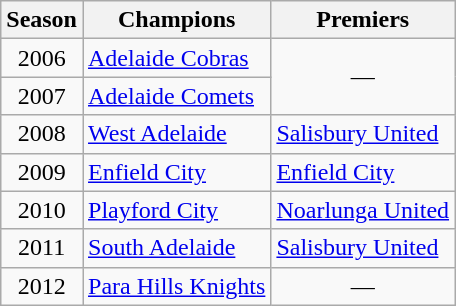<table class="wikitable">
<tr>
<th>Season</th>
<th>Champions</th>
<th>Premiers</th>
</tr>
<tr>
<td align="center">2006</td>
<td><a href='#'>Adelaide Cobras</a></td>
<td align="center" rowspan="2">—</td>
</tr>
<tr>
<td align="center">2007</td>
<td><a href='#'>Adelaide Comets</a></td>
</tr>
<tr>
<td align="center">2008</td>
<td><a href='#'>West Adelaide</a></td>
<td><a href='#'>Salisbury United</a></td>
</tr>
<tr>
<td align="center">2009</td>
<td><a href='#'>Enfield City</a></td>
<td><a href='#'>Enfield City</a></td>
</tr>
<tr>
<td align="center">2010</td>
<td><a href='#'>Playford City</a></td>
<td><a href='#'>Noarlunga United</a></td>
</tr>
<tr>
<td align="center">2011</td>
<td><a href='#'>South Adelaide</a></td>
<td><a href='#'>Salisbury United</a></td>
</tr>
<tr>
<td align="center">2012</td>
<td><a href='#'>Para Hills Knights</a></td>
<td align="center" rowspan="2">—</td>
</tr>
</table>
